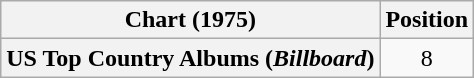<table class="wikitable plainrowheaders" style="text-align:center">
<tr>
<th scope="col">Chart (1975)</th>
<th scope="col">Position</th>
</tr>
<tr>
<th scope="row">US Top Country Albums (<em>Billboard</em>)</th>
<td>8</td>
</tr>
</table>
